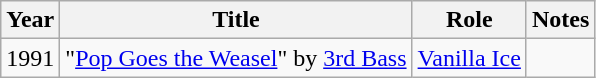<table class="wikitable sortable">
<tr>
<th>Year</th>
<th>Title</th>
<th>Role</th>
<th>Notes</th>
</tr>
<tr>
<td>1991</td>
<td>"<a href='#'>Pop Goes the Weasel</a>" by <a href='#'>3rd Bass</a></td>
<td><a href='#'>Vanilla Ice</a></td>
<td></td>
</tr>
</table>
